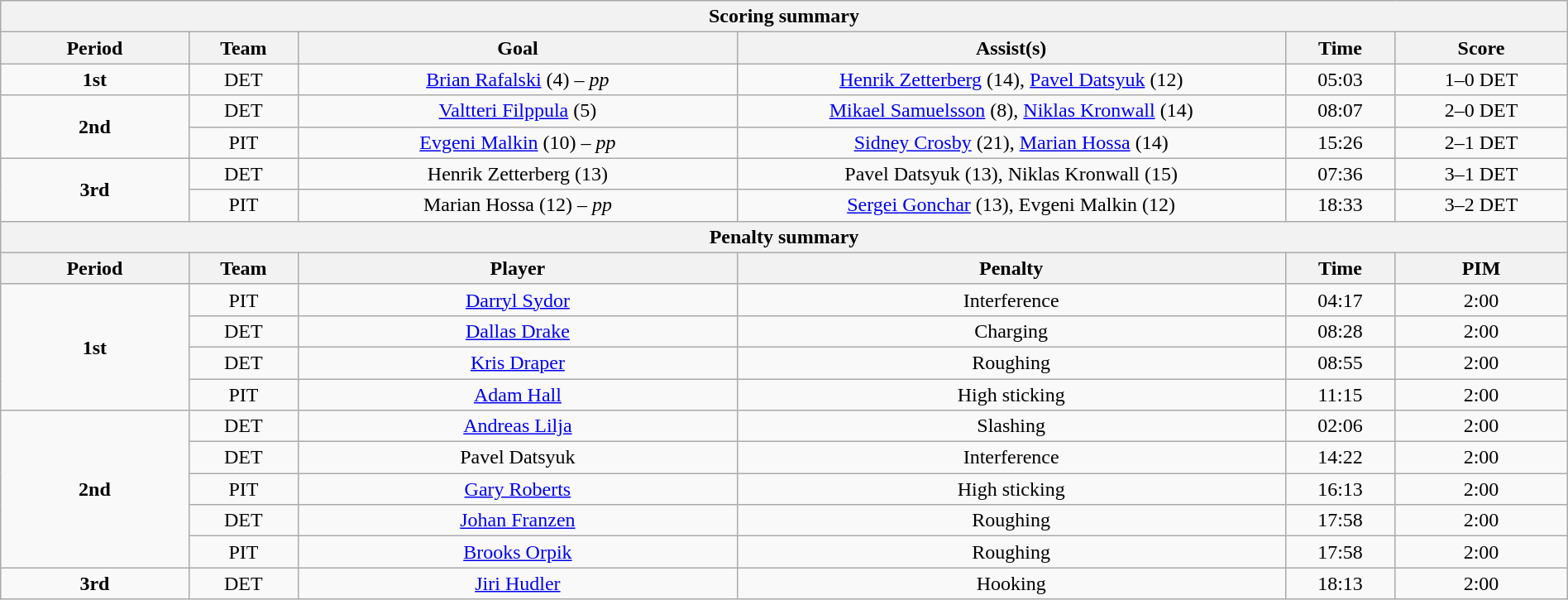<table width="100%" class="wikitable" style="text-align:center">
<tr>
<th colspan=6>Scoring summary</th>
</tr>
<tr>
<th width="12%">Period</th>
<th width="7%">Team</th>
<th width="28%">Goal</th>
<th width="35%">Assist(s)</th>
<th width="7%">Time</th>
<th width="11%">Score</th>
</tr>
<tr>
<td rowspan="1"><strong>1st</strong></td>
<td>DET</td>
<td><a href='#'>Brian Rafalski</a> (4) – <em>pp</em></td>
<td><a href='#'>Henrik Zetterberg</a> (14), <a href='#'>Pavel Datsyuk</a> (12)</td>
<td>05:03</td>
<td>1–0 DET</td>
</tr>
<tr>
<td rowspan="2"><strong>2nd</strong></td>
<td>DET</td>
<td><a href='#'>Valtteri Filppula</a> (5)</td>
<td><a href='#'>Mikael Samuelsson</a> (8), <a href='#'>Niklas Kronwall</a> (14)</td>
<td>08:07</td>
<td>2–0 DET</td>
</tr>
<tr>
<td>PIT</td>
<td><a href='#'>Evgeni Malkin</a> (10) – <em>pp</em></td>
<td><a href='#'>Sidney Crosby</a> (21), <a href='#'>Marian Hossa</a> (14)</td>
<td>15:26</td>
<td>2–1 DET</td>
</tr>
<tr>
<td rowspan="2"><strong>3rd</strong></td>
<td>DET</td>
<td>Henrik Zetterberg (13)</td>
<td>Pavel Datsyuk (13), Niklas Kronwall (15)</td>
<td>07:36</td>
<td>3–1 DET</td>
</tr>
<tr>
<td>PIT</td>
<td>Marian Hossa (12) – <em>pp</em></td>
<td><a href='#'>Sergei Gonchar</a> (13), Evgeni Malkin (12)</td>
<td>18:33</td>
<td>3–2 DET</td>
</tr>
<tr>
<th colspan="6">Penalty summary</th>
</tr>
<tr>
<th style="width:12%;">Period</th>
<th style="width:7%;">Team</th>
<th style="width:28%;">Player</th>
<th style="width:35%;">Penalty</th>
<th style="width:7%;">Time</th>
<th style="width:11%;">PIM</th>
</tr>
<tr>
<td rowspan="4"><strong>1st</strong></td>
<td>PIT</td>
<td><a href='#'>Darryl Sydor</a></td>
<td>Interference</td>
<td>04:17</td>
<td>2:00</td>
</tr>
<tr>
<td>DET</td>
<td><a href='#'>Dallas Drake</a></td>
<td>Charging</td>
<td>08:28</td>
<td>2:00</td>
</tr>
<tr>
<td>DET</td>
<td><a href='#'>Kris Draper</a></td>
<td>Roughing</td>
<td>08:55</td>
<td>2:00</td>
</tr>
<tr>
<td>PIT</td>
<td><a href='#'>Adam Hall</a></td>
<td>High sticking</td>
<td>11:15</td>
<td>2:00</td>
</tr>
<tr>
<td rowspan="5"><strong>2nd</strong></td>
<td>DET</td>
<td><a href='#'>Andreas Lilja</a></td>
<td>Slashing</td>
<td>02:06</td>
<td>2:00</td>
</tr>
<tr>
<td>DET</td>
<td>Pavel Datsyuk</td>
<td>Interference</td>
<td>14:22</td>
<td>2:00</td>
</tr>
<tr>
<td>PIT</td>
<td><a href='#'>Gary Roberts</a></td>
<td>High sticking</td>
<td>16:13</td>
<td>2:00</td>
</tr>
<tr>
<td>DET</td>
<td><a href='#'>Johan Franzen</a></td>
<td>Roughing</td>
<td>17:58</td>
<td>2:00</td>
</tr>
<tr>
<td>PIT</td>
<td><a href='#'>Brooks Orpik</a></td>
<td>Roughing</td>
<td>17:58</td>
<td>2:00</td>
</tr>
<tr>
<td rowspan="1"><strong>3rd</strong></td>
<td>DET</td>
<td><a href='#'>Jiri Hudler</a></td>
<td>Hooking</td>
<td>18:13</td>
<td>2:00</td>
</tr>
</table>
